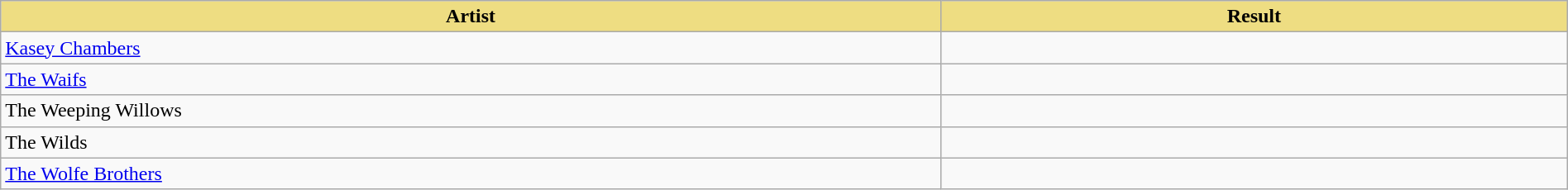<table class="wikitable" width=100%>
<tr>
<th style="width:15%;background:#EEDD82;">Artist</th>
<th style="width:10%;background:#EEDD82;">Result</th>
</tr>
<tr>
<td><a href='#'>Kasey Chambers</a></td>
<td></td>
</tr>
<tr>
<td><a href='#'>The Waifs</a></td>
<td></td>
</tr>
<tr>
<td>The Weeping Willows</td>
<td></td>
</tr>
<tr>
<td>The Wilds</td>
<td></td>
</tr>
<tr>
<td><a href='#'>The Wolfe Brothers</a></td>
<td></td>
</tr>
</table>
